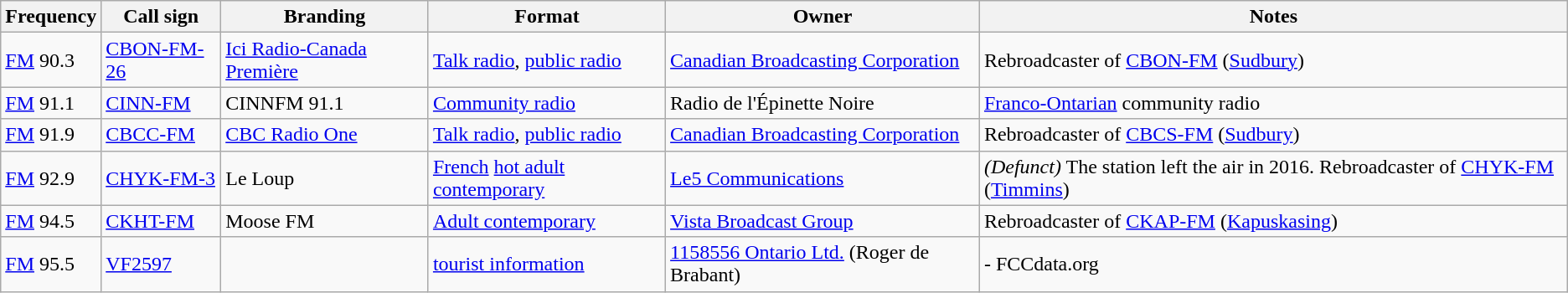<table class="wikitable sortable">
<tr>
<th>Frequency</th>
<th>Call sign</th>
<th>Branding</th>
<th>Format</th>
<th>Owner</th>
<th>Notes</th>
</tr>
<tr>
<td><a href='#'>FM</a> 90.3</td>
<td><a href='#'>CBON-FM-26</a></td>
<td><a href='#'>Ici Radio-Canada Première</a></td>
<td><a href='#'>Talk radio</a>, <a href='#'>public radio</a></td>
<td><a href='#'>Canadian Broadcasting Corporation</a></td>
<td>Rebroadcaster of <a href='#'>CBON-FM</a> (<a href='#'>Sudbury</a>)</td>
</tr>
<tr>
<td><a href='#'>FM</a> 91.1</td>
<td><a href='#'>CINN-FM</a></td>
<td>CINNFM 91.1</td>
<td><a href='#'>Community radio</a></td>
<td>Radio de l'Épinette Noire</td>
<td><a href='#'>Franco-Ontarian</a> community radio</td>
</tr>
<tr>
<td><a href='#'>FM</a> 91.9</td>
<td><a href='#'>CBCC-FM</a></td>
<td><a href='#'>CBC Radio One</a></td>
<td><a href='#'>Talk radio</a>, <a href='#'>public radio</a></td>
<td><a href='#'>Canadian Broadcasting Corporation</a></td>
<td>Rebroadcaster of <a href='#'>CBCS-FM</a> (<a href='#'>Sudbury</a>)</td>
</tr>
<tr>
<td><a href='#'>FM</a> 92.9</td>
<td><a href='#'>CHYK-FM-3</a></td>
<td>Le Loup</td>
<td><a href='#'>French</a> <a href='#'>hot adult contemporary</a></td>
<td><a href='#'>Le5 Communications</a></td>
<td><em>(Defunct)</em> The station left the air in 2016. Rebroadcaster of <a href='#'>CHYK-FM</a> (<a href='#'>Timmins</a>)</td>
</tr>
<tr>
<td><a href='#'>FM</a> 94.5</td>
<td><a href='#'>CKHT-FM</a></td>
<td>Moose FM</td>
<td><a href='#'>Adult contemporary</a></td>
<td><a href='#'>Vista Broadcast Group</a></td>
<td>Rebroadcaster of <a href='#'>CKAP-FM</a> (<a href='#'>Kapuskasing</a>)</td>
</tr>
<tr>
<td><a href='#'>FM</a> 95.5</td>
<td><a href='#'>VF2597</a></td>
<td></td>
<td><a href='#'>tourist information</a></td>
<td><a href='#'>1158556 Ontario Ltd.</a> (Roger de Brabant)</td>
<td> - FCCdata.org</td>
</tr>
</table>
